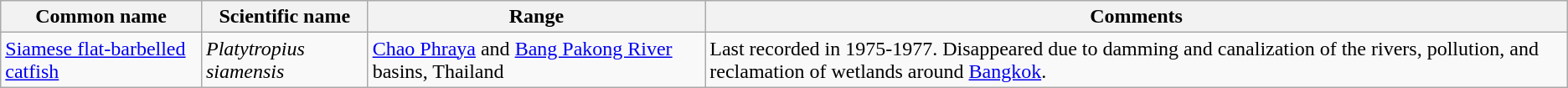<table class="wikitable">
<tr>
<th>Common name</th>
<th>Scientific name</th>
<th>Range</th>
<th class="unsortable">Comments</th>
</tr>
<tr>
<td><a href='#'>Siamese flat-barbelled catfish</a></td>
<td><em>Platytropius siamensis</em></td>
<td><a href='#'>Chao Phraya</a> and <a href='#'>Bang Pakong River</a> basins, Thailand</td>
<td>Last recorded in 1975-1977. Disappeared due to damming and canalization of the rivers, pollution, and reclamation of wetlands around <a href='#'>Bangkok</a>.</td>
</tr>
</table>
